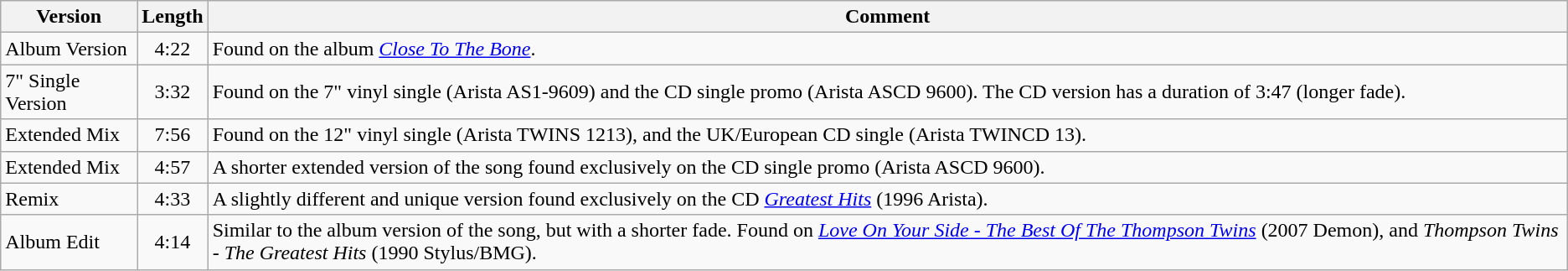<table class="wikitable">
<tr>
<th>Version</th>
<th>Length</th>
<th>Comment</th>
</tr>
<tr>
<td>Album Version</td>
<td align=center>4:22</td>
<td>Found on the album <em><a href='#'>Close To The Bone</a></em>.</td>
</tr>
<tr>
<td>7" Single Version</td>
<td align=center>3:32</td>
<td>Found on the 7" vinyl single (Arista AS1-9609) and the CD single promo (Arista ASCD 9600). The CD version has a duration of 3:47 (longer fade).</td>
</tr>
<tr>
<td>Extended Mix</td>
<td align=center>7:56</td>
<td>Found on the 12" vinyl single (Arista TWINS 1213), and the UK/European CD single (Arista TWINCD 13).</td>
</tr>
<tr>
<td>Extended Mix</td>
<td align=center>4:57</td>
<td>A shorter extended version of the song found exclusively on the CD single promo (Arista ASCD 9600).</td>
</tr>
<tr>
<td>Remix</td>
<td align=center>4:33</td>
<td>A slightly different and unique version found exclusively on the CD <em><a href='#'>Greatest Hits</a></em> (1996 Arista).</td>
</tr>
<tr>
<td>Album Edit</td>
<td align=center>4:14</td>
<td>Similar to the album version of the song, but with a shorter fade. Found on <em><a href='#'>Love On Your Side - The Best Of The Thompson Twins</a></em> (2007 Demon), and <em>Thompson Twins - The Greatest Hits</em> (1990 Stylus/BMG).</td>
</tr>
</table>
